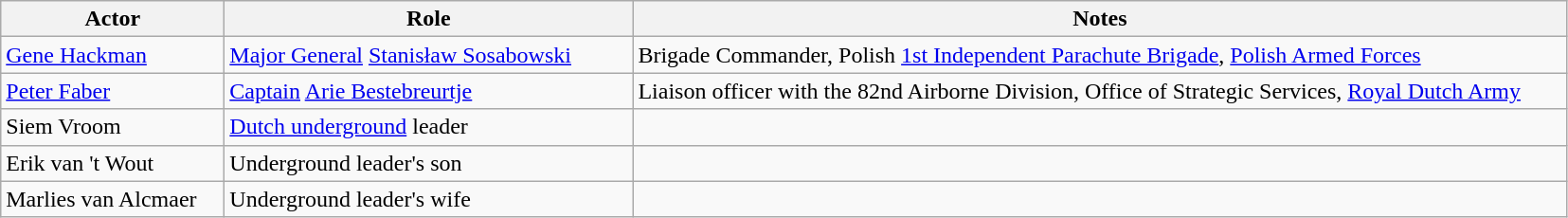<table class="wikitable">
<tr ">
<th style="width:150px;">Actor</th>
<th style="width:280px;">Role</th>
<th style="width:650px;">Notes</th>
</tr>
<tr>
<td><a href='#'>Gene Hackman</a></td>
<td><a href='#'>Major General</a> <a href='#'>Stanisław Sosabowski</a></td>
<td>Brigade Commander, Polish <a href='#'>1st Independent Parachute Brigade</a>, <a href='#'>Polish Armed Forces</a></td>
</tr>
<tr>
<td><a href='#'>Peter Faber</a></td>
<td><a href='#'>Captain</a> <a href='#'>Arie Bestebreurtje</a></td>
<td>Liaison officer with the 82nd Airborne Division, Office of Strategic Services, <a href='#'>Royal Dutch Army</a></td>
</tr>
<tr>
<td>Siem Vroom</td>
<td><a href='#'>Dutch underground</a> leader</td>
<td></td>
</tr>
<tr>
<td>Erik van 't Wout</td>
<td>Underground leader's son</td>
<td></td>
</tr>
<tr>
<td>Marlies van Alcmaer</td>
<td>Underground leader's wife</td>
<td></td>
</tr>
</table>
